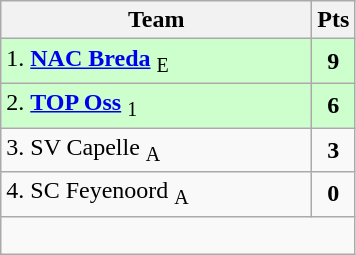<table class="wikitable" style="text-align:center; float:left; margin-right:1em">
<tr>
<th style="width:200px">Team</th>
<th width=20>Pts</th>
</tr>
<tr bgcolor=ccffcc>
<td align=left>1. <strong><a href='#'>NAC Breda</a></strong> <sub>E</sub></td>
<td><strong>9</strong></td>
</tr>
<tr bgcolor=ccffcc>
<td align=left>2. <strong><a href='#'>TOP Oss</a></strong> <sub>1</sub></td>
<td><strong>6</strong></td>
</tr>
<tr>
<td align=left>3. SV Capelle <sub>A</sub></td>
<td><strong>3</strong></td>
</tr>
<tr>
<td align=left>4. SC Feyenoord <sub>A</sub></td>
<td><strong>0</strong></td>
</tr>
<tr>
<td colspan=2> </td>
</tr>
</table>
